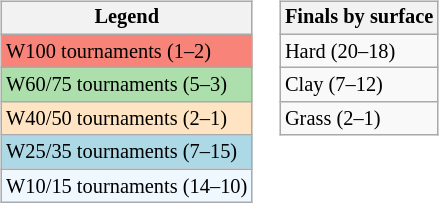<table>
<tr valign=top>
<td><br><table class=wikitable style="font-size:85%">
<tr>
<th>Legend</th>
</tr>
<tr style="background:#f88379;">
<td>W100 tournaments (1–2)</td>
</tr>
<tr style="background:#addfad;">
<td>W60/75 tournaments (5–3)</td>
</tr>
<tr style="background:#ffe4c4;">
<td>W40/50 tournaments (2–1)</td>
</tr>
<tr style="background:lightblue;">
<td>W25/35 tournaments (7–15)</td>
</tr>
<tr style="background:#f0f8ff;">
<td>W10/15 tournaments (14–10)</td>
</tr>
</table>
</td>
<td><br><table class=wikitable style="font-size:85%">
<tr>
<th>Finals by surface</th>
</tr>
<tr>
<td>Hard (20–18)</td>
</tr>
<tr>
<td>Clay (7–12)</td>
</tr>
<tr>
<td>Grass (2–1)</td>
</tr>
</table>
</td>
</tr>
</table>
